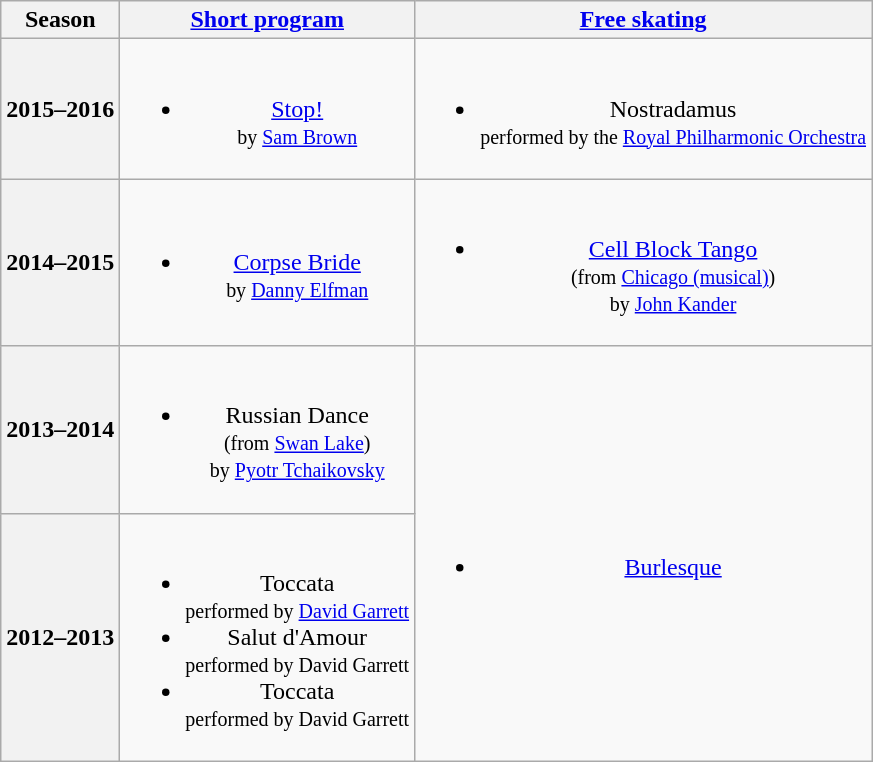<table class="wikitable" style="text-align:center">
<tr>
<th>Season</th>
<th><a href='#'>Short program</a></th>
<th><a href='#'>Free skating</a></th>
</tr>
<tr>
<th>2015–2016</th>
<td><br><ul><li><a href='#'>Stop!</a> <br><small> by <a href='#'>Sam Brown</a> </small></li></ul></td>
<td><br><ul><li>Nostradamus <br><small> performed by the <a href='#'>Royal Philharmonic Orchestra</a> </small></li></ul></td>
</tr>
<tr>
<th>2014–2015 <br> </th>
<td><br><ul><li><a href='#'>Corpse Bride</a> <br><small> by <a href='#'>Danny Elfman</a> </small></li></ul></td>
<td><br><ul><li><a href='#'>Cell Block Tango</a> <br><small> (from <a href='#'>Chicago (musical)</a>) <br> by <a href='#'>John Kander</a> </small></li></ul></td>
</tr>
<tr>
<th>2013–2014 <br> </th>
<td><br><ul><li>Russian Dance <br><small> (from <a href='#'>Swan Lake</a>) <br> by <a href='#'>Pyotr Tchaikovsky</a> </small></li></ul></td>
<td rowspan=2><br><ul><li><a href='#'>Burlesque</a></li></ul></td>
</tr>
<tr>
<th>2012–2013 <br> </th>
<td><br><ul><li>Toccata <br><small> performed by <a href='#'>David Garrett</a> </small></li><li>Salut d'Amour <br><small> performed by David Garrett </small></li><li>Toccata <br><small> performed by David Garrett </small></li></ul></td>
</tr>
</table>
